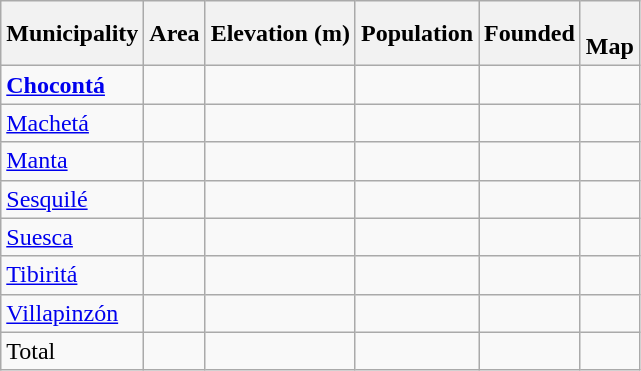<table class="wikitable sortable mw-collapsible">
<tr>
<th>Municipality<br></th>
<th>Area<br></th>
<th>Elevation (m)<br></th>
<th>Population<br></th>
<th>Founded</th>
<th><br>Map</th>
</tr>
<tr>
<td><strong><a href='#'>Chocontá</a></strong></td>
<td></td>
<td></td>
<td></td>
<td></td>
<td></td>
</tr>
<tr>
<td><a href='#'>Machetá</a></td>
<td></td>
<td></td>
<td></td>
<td></td>
<td></td>
</tr>
<tr>
<td><a href='#'>Manta</a></td>
<td></td>
<td></td>
<td></td>
<td></td>
<td></td>
</tr>
<tr>
<td><a href='#'>Sesquilé</a></td>
<td></td>
<td></td>
<td></td>
<td></td>
<td></td>
</tr>
<tr>
<td><a href='#'>Suesca</a></td>
<td></td>
<td></td>
<td></td>
<td></td>
<td></td>
</tr>
<tr>
<td><a href='#'>Tibiritá</a></td>
<td></td>
<td></td>
<td></td>
<td></td>
<td></td>
</tr>
<tr>
<td><a href='#'>Villapinzón</a></td>
<td></td>
<td></td>
<td></td>
<td></td>
<td></td>
</tr>
<tr>
<td>Total</td>
<td></td>
<td></td>
<td></td>
<td></td>
<td></td>
</tr>
</table>
